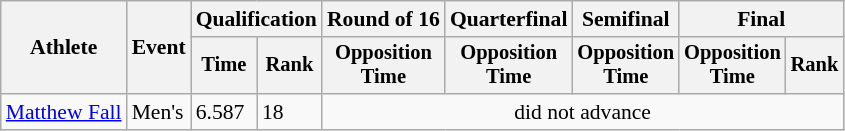<table class=wikitable style=font-size:90% align=center>
<tr>
<th rowspan=2>Athlete</th>
<th rowspan=2>Event</th>
<th colspan=2>Qualification</th>
<th>Round of 16</th>
<th>Quarterfinal</th>
<th>Semifinal</th>
<th colspan=2>Final</th>
</tr>
<tr style=font-size:95%>
<th>Time</th>
<th>Rank</th>
<th>Opposition<br>Time</th>
<th>Opposition<br>Time</th>
<th>Opposition<br>Time</th>
<th>Opposition<br>Time</th>
<th>Rank</th>
</tr>
<tr>
<td align=left><a href='#'>Matthew Fall</a></td>
<td>Men's</td>
<td>6.587</td>
<td>18</td>
<td align=center colspan=5>did not advance</td>
</tr>
</table>
